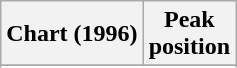<table class="wikitable plainrowheaders" style="text-align:center">
<tr>
<th scope="col">Chart (1996)</th>
<th scope="col">Peak<br>position</th>
</tr>
<tr>
</tr>
<tr>
</tr>
</table>
